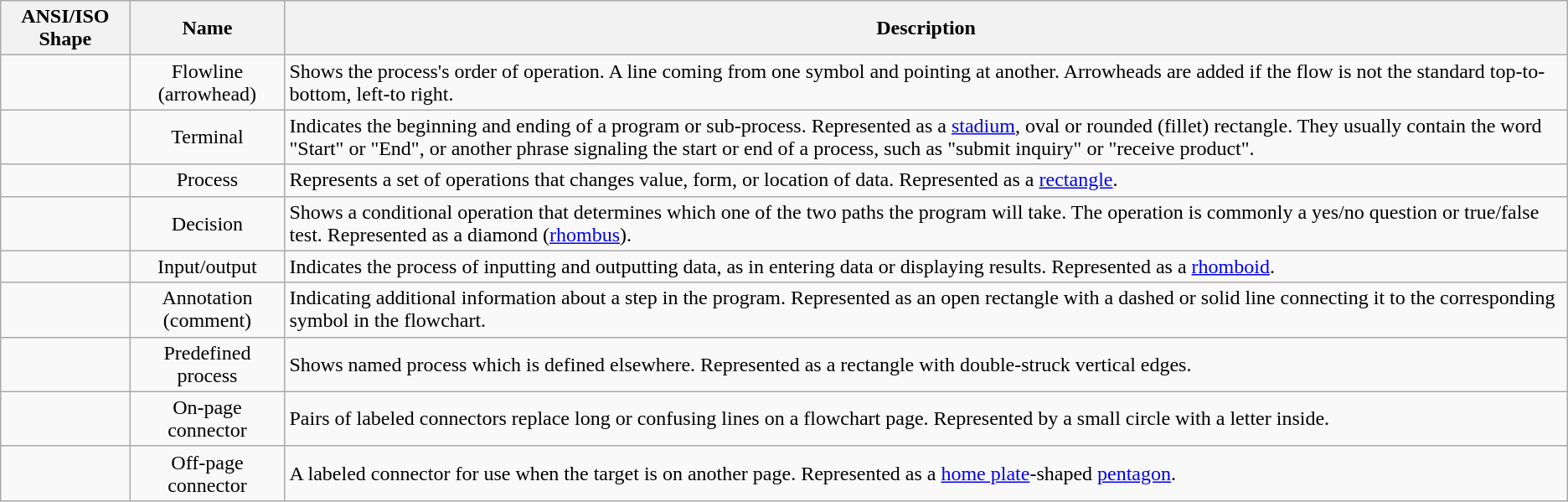<table class="wikitable">
<tr>
<th>ANSI/ISO Shape</th>
<th>Name</th>
<th>Description</th>
</tr>
<tr>
<td style="text-align: center;"></td>
<td style="text-align: center;">Flowline (arrowhead)</td>
<td>Shows the process's order of operation. A line coming from one symbol and pointing at another. Arrowheads are added if the flow is not the standard top-to-bottom, left-to right.</td>
</tr>
<tr>
<td style="text-align: center;"></td>
<td style="text-align: center;">Terminal</td>
<td>Indicates the beginning and ending of a program or sub-process. Represented as a <a href='#'>stadium</a>, oval or rounded (fillet) rectangle. They usually contain the word "Start" or "End", or another phrase signaling the start or end of a process, such as "submit inquiry" or "receive product".</td>
</tr>
<tr>
<td style="text-align: center;"></td>
<td style="text-align: center;">Process</td>
<td>Represents a set of operations that changes value, form, or location of data. Represented as a <a href='#'>rectangle</a>.</td>
</tr>
<tr>
<td style="text-align: center;"></td>
<td style="text-align: center;">Decision</td>
<td>Shows a conditional operation that determines which one of the two paths the program will take. The operation is commonly a yes/no question or true/false test. Represented as a diamond (<a href='#'>rhombus</a>).</td>
</tr>
<tr>
<td style="text-align: center;"></td>
<td style="text-align: center;">Input/output</td>
<td>Indicates the process of inputting and outputting data, as in entering data or displaying results. Represented as a <a href='#'>rhomboid</a>.</td>
</tr>
<tr>
<td style="text-align: center;"></td>
<td style="text-align: center;">Annotation (comment)</td>
<td>Indicating additional information about a step in the program. Represented as an open rectangle with a dashed or solid line connecting it to the corresponding symbol in the flowchart.</td>
</tr>
<tr>
<td style="text-align: center;"></td>
<td style="text-align: center;">Predefined process</td>
<td>Shows named process which is defined elsewhere. Represented as a rectangle with double-struck vertical edges.</td>
</tr>
<tr>
<td style="text-align: center;"></td>
<td style="text-align: center;">On-page connector</td>
<td>Pairs of labeled connectors replace long or confusing lines on a flowchart page. Represented by a small circle with a letter inside.</td>
</tr>
<tr>
<td style="text-align: center;"></td>
<td style="text-align: center;">Off-page connector</td>
<td>A labeled connector for use when the target is on another page. Represented as a <a href='#'>home plate</a>-shaped <a href='#'>pentagon</a>.</td>
</tr>
</table>
